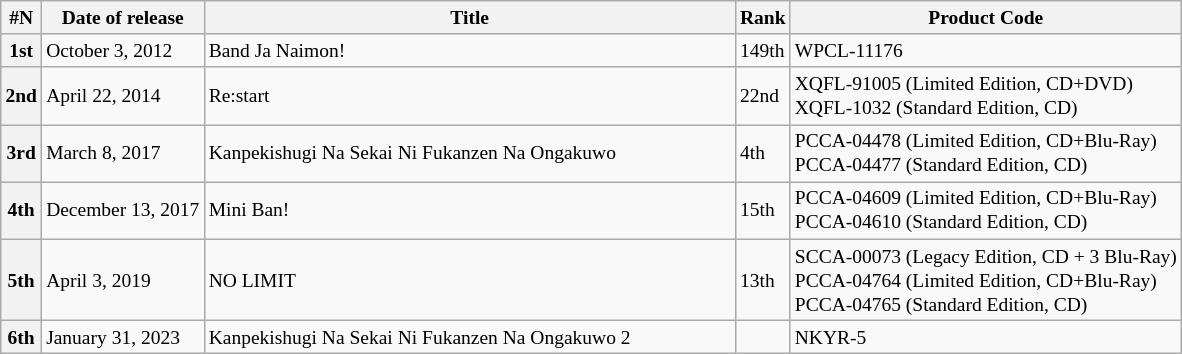<table class="wikitable" style="font-size:small">
<tr>
<th>#N</th>
<th>Date of release</th>
<th style="width:45%">Title</th>
<th>Rank</th>
<th>Product Code</th>
</tr>
<tr>
<th>1st</th>
<td>October 3, 2012</td>
<td>Band Ja Naimon!</td>
<td>149th</td>
<td>WPCL-11176</td>
</tr>
<tr>
<th>2nd</th>
<td>April 22, 2014</td>
<td>Re:start</td>
<td>22nd</td>
<td>XQFL-91005 (Limited Edition, CD+DVD)<br>XQFL-1032 (Standard Edition, CD)</td>
</tr>
<tr>
<th>3rd</th>
<td>March 8, 2017</td>
<td>Kanpekishugi Na Sekai Ni Fukanzen Na Ongakuwo</td>
<td>4th</td>
<td>PCCA-04478 (Limited Edition, CD+Blu-Ray)<br>PCCA-04477 (Standard Edition, CD)</td>
</tr>
<tr>
<th>4th</th>
<td>December 13, 2017</td>
<td>Mini Ban!</td>
<td>15th</td>
<td>PCCA-04609 (Limited Edition, CD+Blu-Ray)<br>PCCA-04610 (Standard Edition, CD)</td>
</tr>
<tr>
<th>5th</th>
<td>April 3, 2019</td>
<td>NO LIMIT</td>
<td>13th</td>
<td>SCCA-00073 (Legacy Edition, CD + 3 Blu-Ray)<br>PCCA-04764 (Limited Edition, CD+Blu-Ray)<br>PCCA-04765 (Standard Edition, CD)</td>
</tr>
<tr>
<th>6th</th>
<td>January 31, 2023</td>
<td>Kanpekishugi Na Sekai Ni Fukanzen Na Ongakuwo 2</td>
<td></td>
<td>NKYR-5</td>
</tr>
</table>
